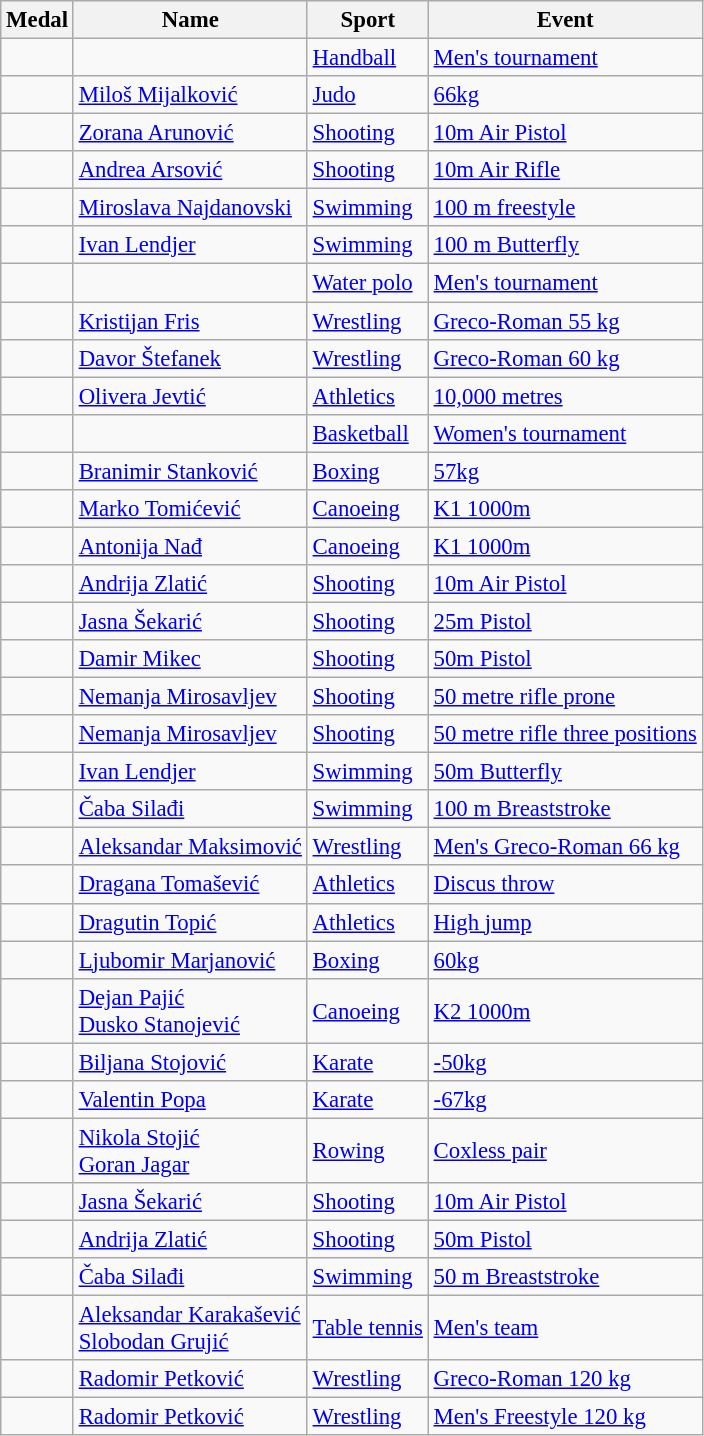<table class="wikitable sortable" style="font-size: 95%;">
<tr>
<th>Medal</th>
<th>Name</th>
<th>Sport</th>
<th>Event</th>
</tr>
<tr>
<td></td>
<td><br></td>
<td> <a href='#'>Handball</a></td>
<td><a href='#'>Men's tournament</a></td>
</tr>
<tr>
<td></td>
<td><a href='#'>Miloš Mijalković</a></td>
<td> <a href='#'>Judo</a></td>
<td><a href='#'>66kg</a></td>
</tr>
<tr>
<td></td>
<td><a href='#'>Zorana Arunović</a></td>
<td> <a href='#'>Shooting</a></td>
<td><a href='#'>10m Air Pistol</a></td>
</tr>
<tr>
<td></td>
<td><a href='#'>Andrea Arsović</a></td>
<td> <a href='#'>Shooting</a></td>
<td><a href='#'>10m Air Rifle</a></td>
</tr>
<tr>
<td></td>
<td><a href='#'>Miroslava Najdanovski</a></td>
<td> <a href='#'>Swimming</a></td>
<td><a href='#'>100 m freestyle</a></td>
</tr>
<tr>
<td></td>
<td><a href='#'>Ivan Lendjer</a></td>
<td> <a href='#'>Swimming</a></td>
<td><a href='#'>100 m Butterfly</a></td>
</tr>
<tr>
<td></td>
<td><br></td>
<td> <a href='#'>Water polo</a></td>
<td><a href='#'>Men's tournament</a></td>
</tr>
<tr>
<td></td>
<td><a href='#'>Kristijan Fris</a></td>
<td> <a href='#'>Wrestling</a></td>
<td><a href='#'>Greco-Roman 55 kg</a></td>
</tr>
<tr>
<td></td>
<td><a href='#'>Davor Štefanek</a></td>
<td> <a href='#'>Wrestling</a></td>
<td><a href='#'>Greco-Roman 60 kg</a></td>
</tr>
<tr>
<td></td>
<td><a href='#'>Olivera Jevtić</a></td>
<td> <a href='#'>Athletics</a></td>
<td><a href='#'>10,000 metres</a></td>
</tr>
<tr>
<td></td>
<td><br></td>
<td> <a href='#'>Basketball</a></td>
<td><a href='#'>Women's tournament</a></td>
</tr>
<tr>
<td></td>
<td><a href='#'>Branimir Stanković</a></td>
<td> <a href='#'>Boxing</a></td>
<td><a href='#'>57kg</a></td>
</tr>
<tr>
<td></td>
<td><a href='#'>Marko Tomićević</a></td>
<td> <a href='#'>Canoeing</a></td>
<td><a href='#'>K1 1000m</a></td>
</tr>
<tr>
<td></td>
<td><a href='#'>Antonija Nađ</a></td>
<td> <a href='#'>Canoeing</a></td>
<td><a href='#'>K1 1000m</a></td>
</tr>
<tr>
<td></td>
<td><a href='#'>Andrija Zlatić</a></td>
<td> <a href='#'>Shooting</a></td>
<td><a href='#'>10m Air Pistol</a></td>
</tr>
<tr>
<td></td>
<td><a href='#'>Jasna Šekarić</a></td>
<td> <a href='#'>Shooting</a></td>
<td><a href='#'>25m Pistol</a></td>
</tr>
<tr>
<td></td>
<td><a href='#'>Damir Mikec</a></td>
<td> <a href='#'>Shooting</a></td>
<td><a href='#'>50m Pistol</a></td>
</tr>
<tr>
<td></td>
<td><a href='#'>Nemanja Mirosavljev</a></td>
<td> <a href='#'>Shooting</a></td>
<td><a href='#'>50 metre rifle prone</a></td>
</tr>
<tr>
<td></td>
<td><a href='#'>Nemanja Mirosavljev</a></td>
<td> <a href='#'>Shooting</a></td>
<td><a href='#'>50 metre rifle three positions</a></td>
</tr>
<tr>
<td></td>
<td><a href='#'>Ivan Lendjer</a></td>
<td> <a href='#'>Swimming</a></td>
<td><a href='#'>50m Butterfly</a></td>
</tr>
<tr>
<td></td>
<td><a href='#'>Čaba Silađi</a></td>
<td> <a href='#'>Swimming</a></td>
<td><a href='#'>100 m Breaststroke</a></td>
</tr>
<tr>
<td></td>
<td><a href='#'>Aleksandar Maksimović</a></td>
<td> <a href='#'>Wrestling</a></td>
<td><a href='#'>Men's Greco-Roman 66 kg</a></td>
</tr>
<tr>
<td></td>
<td><a href='#'>Dragana Tomašević</a></td>
<td> <a href='#'>Athletics</a></td>
<td><a href='#'>Discus throw</a></td>
</tr>
<tr>
<td></td>
<td><a href='#'>Dragutin Topić</a></td>
<td> <a href='#'>Athletics</a></td>
<td><a href='#'>High jump</a></td>
</tr>
<tr>
<td></td>
<td><a href='#'>Ljubomir Marjanović</a></td>
<td> <a href='#'>Boxing</a></td>
<td><a href='#'>60kg</a></td>
</tr>
<tr>
<td></td>
<td><a href='#'>Dejan Pajić</a><br><a href='#'>Dusko Stanojević</a></td>
<td> <a href='#'>Canoeing</a></td>
<td><a href='#'>K2 1000m</a></td>
</tr>
<tr>
<td></td>
<td><a href='#'>Biljana Stojović</a></td>
<td> <a href='#'>Karate</a></td>
<td><a href='#'>-50kg</a></td>
</tr>
<tr>
<td></td>
<td><a href='#'>Valentin Popa</a></td>
<td> <a href='#'>Karate</a></td>
<td><a href='#'>-67kg</a></td>
</tr>
<tr>
<td></td>
<td><a href='#'>Nikola Stojić</a><br><a href='#'>Goran Jagar</a></td>
<td> <a href='#'>Rowing</a></td>
<td><a href='#'>Coxless pair</a></td>
</tr>
<tr>
<td></td>
<td><a href='#'>Jasna Šekarić</a></td>
<td> <a href='#'>Shooting</a></td>
<td><a href='#'>10m Air Pistol</a></td>
</tr>
<tr>
<td></td>
<td><a href='#'>Andrija Zlatić</a></td>
<td> <a href='#'>Shooting</a></td>
<td><a href='#'>50m Pistol</a></td>
</tr>
<tr>
<td></td>
<td><a href='#'>Čaba Silađi</a></td>
<td> <a href='#'>Swimming</a></td>
<td><a href='#'>50 m Breaststroke</a></td>
</tr>
<tr>
<td></td>
<td><a href='#'>Aleksandar Karakašević</a><br><a href='#'>Slobodan Grujić</a></td>
<td> <a href='#'>Table tennis</a></td>
<td><a href='#'>Men's team</a></td>
</tr>
<tr>
<td></td>
<td><a href='#'>Radomir Petković</a></td>
<td> <a href='#'>Wrestling</a></td>
<td><a href='#'>Greco-Roman 120 kg</a></td>
</tr>
<tr>
<td></td>
<td><a href='#'>Radomir Petković</a></td>
<td> <a href='#'>Wrestling</a></td>
<td><a href='#'>Men's Freestyle 120 kg</a></td>
</tr>
</table>
